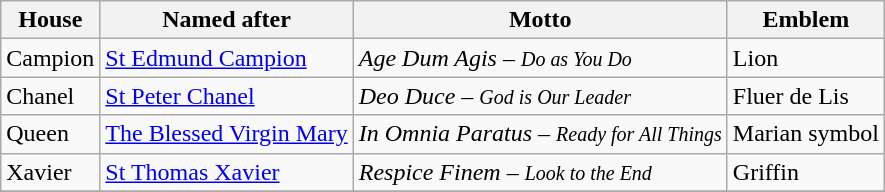<table class="wikitable">
<tr>
<th>House</th>
<th>Named after</th>
<th>Motto</th>
<th>Emblem</th>
</tr>
<tr>
<td> Campion</td>
<td><a href='#'>St Edmund Campion</a></td>
<td><em>Age Dum Agis – <small>Do as You Do</small></em></td>
<td>Lion</td>
</tr>
<tr>
<td> Chanel</td>
<td><a href='#'>St Peter Chanel</a></td>
<td><em>Deo Duce – <small>God is Our Leader</small></em></td>
<td>Fluer de Lis</td>
</tr>
<tr>
<td> Queen</td>
<td><a href='#'>The Blessed Virgin Mary</a></td>
<td><em>In Omnia Paratus – <small>Ready for All Things</small></em></td>
<td>Marian symbol</td>
</tr>
<tr>
<td> Xavier</td>
<td><a href='#'>St Thomas Xavier</a></td>
<td><em>Respice Finem – <small>Look to the End</small></em></td>
<td>Griffin</td>
</tr>
<tr>
</tr>
</table>
